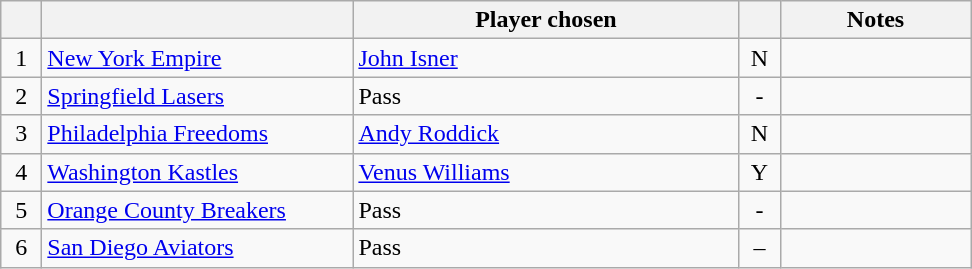<table class="wikitable" style="text-align:left">
<tr>
<th width="20px"></th>
<th width="200px"></th>
<th width="250px">Player chosen</th>
<th width="20px"></th>
<th width="120px">Notes</th>
</tr>
<tr>
<td style="text-align:center">1</td>
<td><a href='#'>New York Empire</a></td>
<td> <a href='#'>John Isner</a></td>
<td style="text-align:center">N</td>
<td></td>
</tr>
<tr>
<td style="text-align:center">2</td>
<td><a href='#'>Springfield Lasers</a></td>
<td>Pass</td>
<td style="text-align:center">-</td>
<td></td>
</tr>
<tr>
<td style="text-align:center">3</td>
<td><a href='#'>Philadelphia Freedoms</a></td>
<td> <a href='#'>Andy Roddick</a></td>
<td style="text-align:center">N</td>
<td></td>
</tr>
<tr>
<td style="text-align:center">4</td>
<td><a href='#'>Washington Kastles</a></td>
<td> <a href='#'>Venus Williams</a></td>
<td style="text-align:center">Y</td>
<td></td>
</tr>
<tr>
<td style="text-align:center">5</td>
<td><a href='#'>Orange County Breakers</a></td>
<td>Pass</td>
<td style="text-align:center">-</td>
<td></td>
</tr>
<tr>
<td style="text-align:center">6</td>
<td><a href='#'>San Diego Aviators</a></td>
<td>Pass</td>
<td style="text-align:center">–</td>
<td></td>
</tr>
</table>
